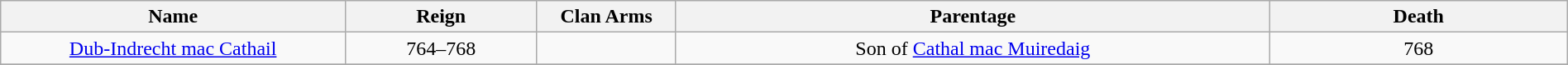<table style="text-align:center; width:100%" class="wikitable">
<tr>
<th style="width:22%">Name</th>
<th>Reign</th>
<th style="width:105px">Clan Arms</th>
<th>Parentage</th>
<th style="width:19%">Death</th>
</tr>
<tr>
<td><a href='#'>Dub-Indrecht mac Cathail</a></td>
<td>764–768</td>
<td></td>
<td>Son of <a href='#'>Cathal mac Muiredaig</a></td>
<td>768</td>
</tr>
<tr>
</tr>
</table>
